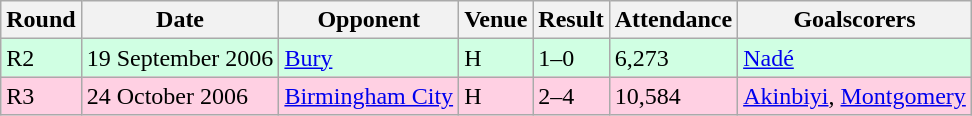<table class="wikitable">
<tr>
<th>Round</th>
<th>Date</th>
<th>Opponent</th>
<th>Venue</th>
<th>Result</th>
<th>Attendance</th>
<th>Goalscorers</th>
</tr>
<tr style="background-color: #d0ffe3;">
<td>R2</td>
<td>19 September 2006</td>
<td><a href='#'>Bury</a></td>
<td>H</td>
<td>1–0</td>
<td>6,273</td>
<td><a href='#'>Nadé</a></td>
</tr>
<tr style="background-color: #ffd0e3;">
<td>R3</td>
<td>24 October 2006</td>
<td><a href='#'>Birmingham City</a></td>
<td>H</td>
<td>2–4</td>
<td>10,584</td>
<td><a href='#'>Akinbiyi</a>, <a href='#'>Montgomery</a></td>
</tr>
</table>
